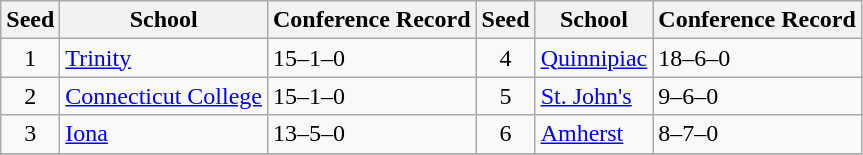<table class="wikitable">
<tr>
<th>Seed</th>
<th>School</th>
<th>Conference Record</th>
<th>Seed</th>
<th>School</th>
<th>Conference Record</th>
</tr>
<tr>
<td align=center>1</td>
<td><a href='#'>Trinity</a></td>
<td>15–1–0</td>
<td align=center>4</td>
<td><a href='#'>Quinnipiac</a></td>
<td>18–6–0</td>
</tr>
<tr>
<td align=center>2</td>
<td><a href='#'>Connecticut College</a></td>
<td>15–1–0</td>
<td align=center>5</td>
<td><a href='#'>St. John's</a></td>
<td>9–6–0</td>
</tr>
<tr>
<td align=center>3</td>
<td><a href='#'>Iona</a></td>
<td>13–5–0</td>
<td align=center>6</td>
<td><a href='#'>Amherst</a></td>
<td>8–7–0</td>
</tr>
<tr>
</tr>
</table>
